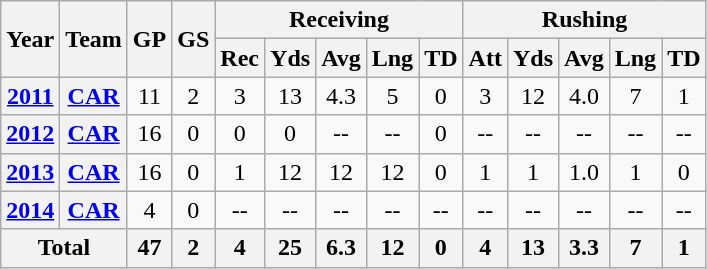<table class="wikitable" style="text-align: center;">
<tr>
<th rowspan="2">Year</th>
<th rowspan="2">Team</th>
<th rowspan="2">GP</th>
<th rowspan="2">GS</th>
<th colspan="5">Receiving</th>
<th colspan="5">Rushing</th>
</tr>
<tr>
<th>Rec</th>
<th>Yds</th>
<th>Avg</th>
<th>Lng</th>
<th>TD</th>
<th>Att</th>
<th>Yds</th>
<th>Avg</th>
<th>Lng</th>
<th>TD</th>
</tr>
<tr>
<th><a href='#'>2011</a></th>
<th><a href='#'>CAR</a></th>
<td>11</td>
<td>2</td>
<td>3</td>
<td>13</td>
<td>4.3</td>
<td>5</td>
<td>0</td>
<td>3</td>
<td>12</td>
<td>4.0</td>
<td>7</td>
<td>1</td>
</tr>
<tr>
<th><a href='#'>2012</a></th>
<th><a href='#'>CAR</a></th>
<td>16</td>
<td>0</td>
<td>0</td>
<td>0</td>
<td>--</td>
<td>--</td>
<td>0</td>
<td>--</td>
<td>--</td>
<td>--</td>
<td>--</td>
<td>--</td>
</tr>
<tr>
<th><a href='#'>2013</a></th>
<th><a href='#'>CAR</a></th>
<td>16</td>
<td>0</td>
<td>1</td>
<td>12</td>
<td>12</td>
<td>12</td>
<td>0</td>
<td>1</td>
<td>1</td>
<td>1.0</td>
<td>1</td>
<td>0</td>
</tr>
<tr>
<th><a href='#'>2014</a></th>
<th><a href='#'>CAR</a></th>
<td>4</td>
<td>0</td>
<td>--</td>
<td>--</td>
<td>--</td>
<td>--</td>
<td>--</td>
<td>--</td>
<td>--</td>
<td>--</td>
<td>--</td>
<td>--</td>
</tr>
<tr>
<th colspan="2">Total</th>
<th>47</th>
<th>2</th>
<th>4</th>
<th>25</th>
<th>6.3</th>
<th>12</th>
<th>0</th>
<th>4</th>
<th>13</th>
<th>3.3</th>
<th>7</th>
<th>1</th>
</tr>
</table>
